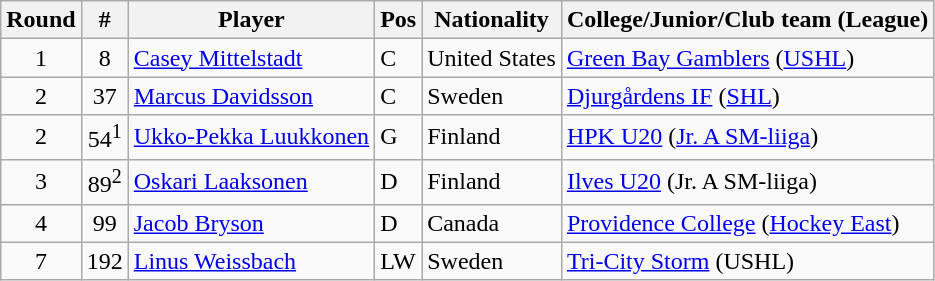<table class="wikitable">
<tr>
<th>Round</th>
<th>#</th>
<th>Player</th>
<th>Pos</th>
<th>Nationality</th>
<th>College/Junior/Club team (League)</th>
</tr>
<tr>
<td style="text-align:center">1</td>
<td style="text-align:center">8</td>
<td><a href='#'>Casey Mittelstadt</a></td>
<td>C</td>
<td> United States</td>
<td><a href='#'>Green Bay Gamblers</a> (<a href='#'>USHL</a>)</td>
</tr>
<tr>
<td style="text-align:center">2</td>
<td style="text-align:center">37</td>
<td><a href='#'>Marcus Davidsson</a></td>
<td>C</td>
<td> Sweden</td>
<td><a href='#'>Djurgårdens IF</a> (<a href='#'>SHL</a>)</td>
</tr>
<tr>
<td style="text-align:center">2</td>
<td style="text-align:center">54<sup>1</sup></td>
<td><a href='#'>Ukko-Pekka Luukkonen</a></td>
<td>G</td>
<td> Finland</td>
<td><a href='#'>HPK U20</a> (<a href='#'>Jr. A SM-liiga</a>)</td>
</tr>
<tr>
<td style="text-align:center">3</td>
<td style="text-align:center">89<sup>2</sup></td>
<td><a href='#'>Oskari Laaksonen</a></td>
<td>D</td>
<td> Finland</td>
<td><a href='#'>Ilves U20</a> (Jr. A SM-liiga)</td>
</tr>
<tr>
<td style="text-align:center">4</td>
<td style="text-align:center">99</td>
<td><a href='#'>Jacob Bryson</a></td>
<td>D</td>
<td> Canada</td>
<td><a href='#'>Providence College</a> (<a href='#'>Hockey East</a>)</td>
</tr>
<tr>
<td style="text-align:center">7</td>
<td style="text-align:center">192</td>
<td><a href='#'>Linus Weissbach</a></td>
<td>LW</td>
<td> Sweden</td>
<td><a href='#'>Tri-City Storm</a> (USHL)</td>
</tr>
</table>
